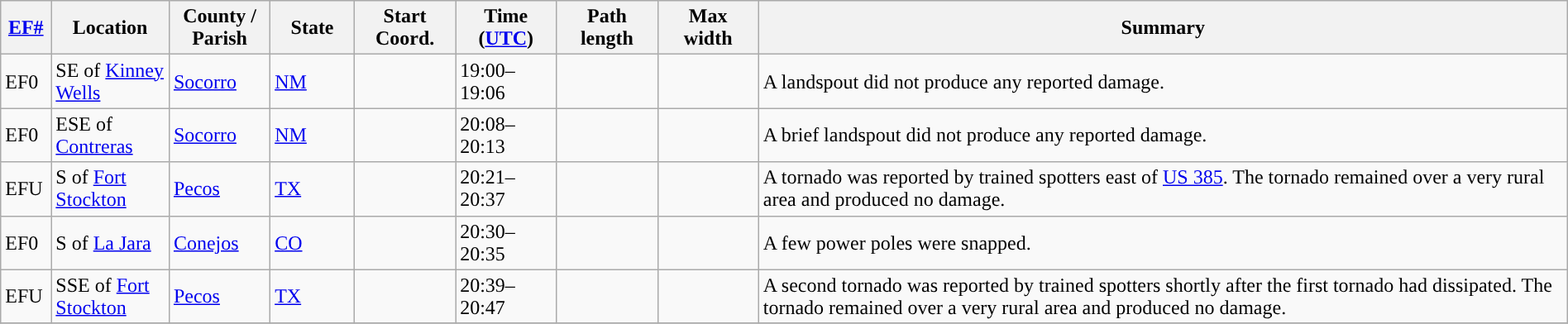<table class="wikitable sortable" style="width:100%;">
<tr>
<th scope="col"  style="width:3%; text-align:center;"><a href='#'>EF#</a></th>
<th scope="col"  style="width:7%; text-align:center;" class="unsortable">Location</th>
<th scope="col"  style="width:6%; text-align:center;" class="unsortable">County / Parish</th>
<th scope="col"  style="width:5%; text-align:center;">State</th>
<th scope="col"  style="width:6%; text-align:center;">Start Coord.</th>
<th scope="col"  style="width:6%; text-align:center;">Time (<a href='#'>UTC</a>)</th>
<th scope="col"  style="width:6%; text-align:center;">Path length</th>
<th scope="col"  style="width:6%; text-align:center;">Max width</th>
<th scope="col" class="unsortable" style="width:48%; text-align:center;">Summary</th>
</tr>
<tr>
<td>EF0</td>
<td>SE of <a href='#'>Kinney Wells</a></td>
<td><a href='#'>Socorro</a></td>
<td><a href='#'>NM</a></td>
<td></td>
<td>19:00–19:06</td>
<td></td>
<td></td>
<td>A landspout did not produce any reported damage.</td>
</tr>
<tr>
<td>EF0</td>
<td>ESE of <a href='#'>Contreras</a></td>
<td><a href='#'>Socorro</a></td>
<td><a href='#'>NM</a></td>
<td></td>
<td>20:08–20:13</td>
<td></td>
<td></td>
<td>A brief landspout did not produce any reported damage.</td>
</tr>
<tr>
<td>EFU</td>
<td>S of <a href='#'>Fort Stockton</a></td>
<td><a href='#'>Pecos</a></td>
<td><a href='#'>TX</a></td>
<td></td>
<td>20:21–20:37</td>
<td></td>
<td></td>
<td>A tornado was reported by trained spotters east of <a href='#'>US 385</a>. The tornado remained over a very rural area and produced no damage.</td>
</tr>
<tr>
<td>EF0</td>
<td>S of <a href='#'>La Jara</a></td>
<td><a href='#'>Conejos</a></td>
<td><a href='#'>CO</a></td>
<td></td>
<td>20:30–20:35</td>
<td></td>
<td></td>
<td>A few power poles were snapped.</td>
</tr>
<tr>
<td>EFU</td>
<td>SSE of <a href='#'>Fort Stockton</a></td>
<td><a href='#'>Pecos</a></td>
<td><a href='#'>TX</a></td>
<td></td>
<td>20:39–20:47</td>
<td></td>
<td></td>
<td>A second tornado was reported by trained spotters shortly after the first tornado had dissipated. The tornado remained over a very rural area and produced no damage.</td>
</tr>
<tr>
</tr>
</table>
